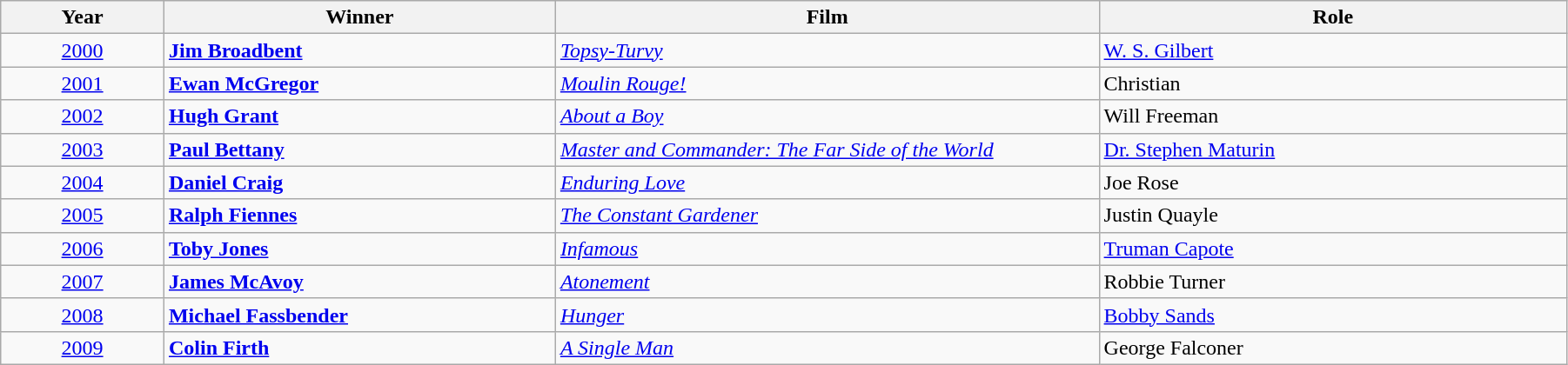<table class="wikitable" width="95%" cellpadding="5">
<tr>
<th width="100"><strong>Year</strong></th>
<th width="250"><strong>Winner</strong></th>
<th width="350"><strong>Film</strong></th>
<th width="300"><strong>Role</strong></th>
</tr>
<tr>
<td style="text-align:center;"><a href='#'>2000</a></td>
<td><strong><a href='#'>Jim Broadbent</a></strong></td>
<td><em><a href='#'>Topsy-Turvy</a></em></td>
<td><a href='#'>W. S. Gilbert</a></td>
</tr>
<tr>
<td style="text-align:center;"><a href='#'>2001</a></td>
<td><strong><a href='#'>Ewan McGregor</a></strong></td>
<td><em><a href='#'>Moulin Rouge!</a></em></td>
<td>Christian</td>
</tr>
<tr>
<td style="text-align:center;"><a href='#'>2002</a></td>
<td><strong><a href='#'>Hugh Grant</a></strong></td>
<td><em><a href='#'>About a Boy</a></em></td>
<td>Will Freeman</td>
</tr>
<tr>
<td style="text-align:center;"><a href='#'>2003</a></td>
<td><strong><a href='#'>Paul Bettany</a></strong></td>
<td><em><a href='#'>Master and Commander: The Far Side of the World</a></em></td>
<td><a href='#'>Dr. Stephen Maturin</a></td>
</tr>
<tr>
<td style="text-align:center;"><a href='#'>2004</a></td>
<td><strong><a href='#'>Daniel Craig</a></strong></td>
<td><em><a href='#'>Enduring Love</a></em></td>
<td>Joe Rose</td>
</tr>
<tr>
<td style="text-align:center;"><a href='#'>2005</a></td>
<td><strong><a href='#'>Ralph Fiennes</a></strong></td>
<td><em><a href='#'>The Constant Gardener</a></em></td>
<td>Justin Quayle</td>
</tr>
<tr>
<td style="text-align:center;"><a href='#'>2006</a></td>
<td><strong><a href='#'>Toby Jones</a></strong></td>
<td><em><a href='#'>Infamous</a></em></td>
<td><a href='#'>Truman Capote</a></td>
</tr>
<tr>
<td style="text-align:center;"><a href='#'>2007</a></td>
<td><strong><a href='#'>James McAvoy</a></strong></td>
<td><em><a href='#'>Atonement</a></em></td>
<td>Robbie Turner</td>
</tr>
<tr>
<td style="text-align:center;"><a href='#'>2008</a></td>
<td><strong><a href='#'>Michael Fassbender</a></strong></td>
<td><em><a href='#'>Hunger</a></em></td>
<td><a href='#'>Bobby Sands</a></td>
</tr>
<tr>
<td style="text-align:center;"><a href='#'>2009</a></td>
<td><strong><a href='#'>Colin Firth</a></strong></td>
<td><em><a href='#'>A Single Man</a></em></td>
<td>George Falconer</td>
</tr>
</table>
